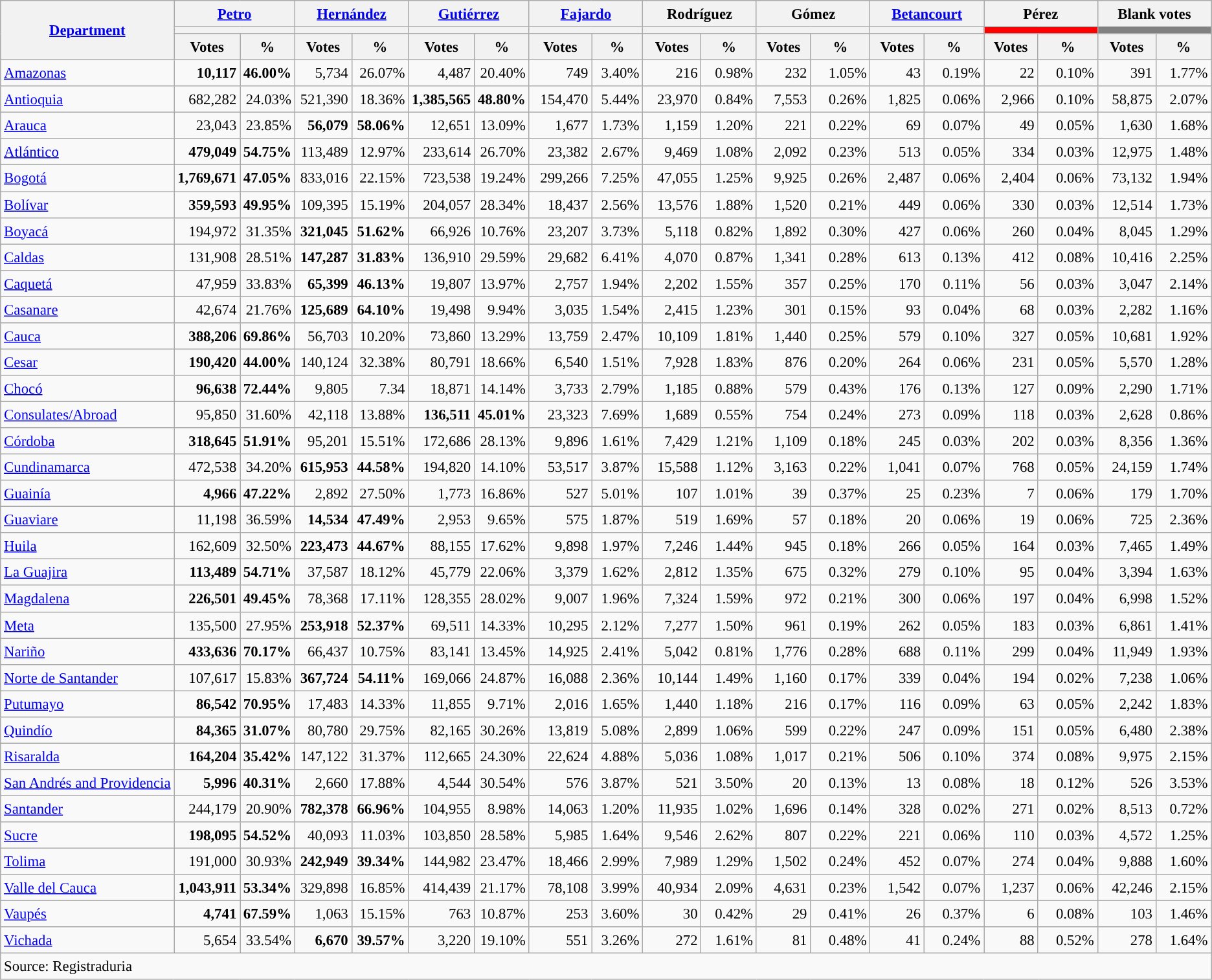<table class="wikitable sortable" style="text-align:right; font-size:95%; line-height:20px;">
<tr>
<th rowspan="3"><a href='#'>Department</a></th>
<th colspan="2" style="width:110px;"><a href='#'>Petro</a></th>
<th colspan="2" style="width:110px;"><a href='#'>Hernández</a></th>
<th colspan="2" style="width:110px;"><a href='#'>Gutiérrez</a></th>
<th colspan="2" style="width:110px;"><a href='#'>Fajardo</a></th>
<th colspan="2" style="width:110px;">Rodríguez</th>
<th colspan="2" style="width:110px;">Gómez</th>
<th colspan="2" style="width:110px;"><a href='#'>Betancourt</a></th>
<th colspan="2" style="width:110px;">Pérez</th>
<th colspan="2" style="width:110px;">Blank votes</th>
</tr>
<tr>
<th colspan="2" style="background:"></th>
<th colspan="2" style="background:"></th>
<th colspan="2" style="background:"></th>
<th colspan="2" style="background:"></th>
<th colspan="2" style="background:"></th>
<th colspan="2" style="background:"></th>
<th colspan="2" style="background:"></th>
<th colspan="2" style="background:#f00;"></th>
<th colspan="2" style="background:grey;"></th>
</tr>
<tr>
<th>Votes</th>
<th>%</th>
<th>Votes</th>
<th>%</th>
<th>Votes</th>
<th>%</th>
<th>Votes</th>
<th>%</th>
<th>Votes</th>
<th>%</th>
<th>Votes</th>
<th>%</th>
<th>Votes</th>
<th>%</th>
<th>Votes</th>
<th>%</th>
<th>Votes</th>
<th>%</th>
</tr>
<tr>
<td style="text-align:left;"><a href='#'>Amazonas</a></td>
<td style="background:"><strong>10,117</strong></td>
<td style="background:"><strong>46.00%</strong></td>
<td>5,734</td>
<td>26.07%</td>
<td>4,487</td>
<td>20.40%</td>
<td>749</td>
<td>3.40%</td>
<td>216</td>
<td>0.98%</td>
<td>232</td>
<td>1.05%</td>
<td>43</td>
<td>0.19%</td>
<td>22</td>
<td>0.10%</td>
<td>391</td>
<td>1.77%</td>
</tr>
<tr>
<td style="text-align:left;"><a href='#'>Antioquia</a></td>
<td>682,282</td>
<td>24.03%</td>
<td>521,390</td>
<td>18.36%</td>
<td style="background:"><strong>1,385,565</strong></td>
<td style="background:"><strong>48.80%</strong></td>
<td>154,470</td>
<td>5.44%</td>
<td>23,970</td>
<td>0.84%</td>
<td>7,553</td>
<td>0.26%</td>
<td>1,825</td>
<td>0.06%</td>
<td>2,966</td>
<td>0.10%</td>
<td>58,875</td>
<td>2.07%</td>
</tr>
<tr>
<td style="text-align:left;"><a href='#'>Arauca</a></td>
<td>23,043</td>
<td>23.85%</td>
<td style="background:"><strong>56,079</strong></td>
<td style="background:"><strong>58.06%</strong></td>
<td>12,651</td>
<td>13.09%</td>
<td>1,677</td>
<td>1.73%</td>
<td>1,159</td>
<td>1.20%</td>
<td>221</td>
<td>0.22%</td>
<td>69</td>
<td>0.07%</td>
<td>49</td>
<td>0.05%</td>
<td>1,630</td>
<td>1.68%</td>
</tr>
<tr>
<td style="text-align:left;"><a href='#'>Atlántico</a></td>
<td style="background:"><strong>479,049</strong></td>
<td style="background:"><strong>54.75%</strong></td>
<td>113,489</td>
<td>12.97%</td>
<td>233,614</td>
<td>26.70%</td>
<td>23,382</td>
<td>2.67%</td>
<td>9,469</td>
<td>1.08%</td>
<td>2,092</td>
<td>0.23%</td>
<td>513</td>
<td>0.05%</td>
<td>334</td>
<td>0.03%</td>
<td>12,975</td>
<td>1.48%</td>
</tr>
<tr>
<td style="text-align:left;"><a href='#'>Bogotá</a></td>
<td style="background:"><strong>1,769,671</strong></td>
<td style="background:"><strong>47.05%</strong></td>
<td>833,016</td>
<td>22.15%</td>
<td>723,538</td>
<td>19.24%</td>
<td>299,266</td>
<td>7.25%</td>
<td>47,055</td>
<td>1.25%</td>
<td>9,925</td>
<td>0.26%</td>
<td>2,487</td>
<td>0.06%</td>
<td>2,404</td>
<td>0.06%</td>
<td>73,132</td>
<td>1.94%</td>
</tr>
<tr>
<td style="text-align:left;"><a href='#'>Bolívar</a></td>
<td style="background:"><strong>359,593</strong></td>
<td style="background:"><strong>49.95%</strong></td>
<td>109,395</td>
<td>15.19%</td>
<td>204,057</td>
<td>28.34%</td>
<td>18,437</td>
<td>2.56%</td>
<td>13,576</td>
<td>1.88%</td>
<td>1,520</td>
<td>0.21%</td>
<td>449</td>
<td>0.06%</td>
<td>330</td>
<td>0.03%</td>
<td>12,514</td>
<td>1.73%</td>
</tr>
<tr>
<td style="text-align:left;"><a href='#'>Boyacá</a></td>
<td>194,972</td>
<td>31.35%</td>
<td style="background:"><strong>321,045</strong></td>
<td style="background:"><strong>51.62%</strong></td>
<td>66,926</td>
<td>10.76%</td>
<td>23,207</td>
<td>3.73%</td>
<td>5,118</td>
<td>0.82%</td>
<td>1,892</td>
<td>0.30%</td>
<td>427</td>
<td>0.06%</td>
<td>260</td>
<td>0.04%</td>
<td>8,045</td>
<td>1.29%</td>
</tr>
<tr>
<td style="text-align:left;"><a href='#'>Caldas</a></td>
<td>131,908</td>
<td>28.51%</td>
<td style="background:"><strong>147,287</strong></td>
<td style="background:"><strong>31.83%</strong></td>
<td>136,910</td>
<td>29.59%</td>
<td>29,682</td>
<td>6.41%</td>
<td>4,070</td>
<td>0.87%</td>
<td>1,341</td>
<td>0.28%</td>
<td>613</td>
<td>0.13%</td>
<td>412</td>
<td>0.08%</td>
<td>10,416</td>
<td>2.25%</td>
</tr>
<tr>
<td style="text-align:left;"><a href='#'>Caquetá</a></td>
<td>47,959</td>
<td>33.83%</td>
<td style="background:"><strong>65,399</strong></td>
<td style="background:"><strong>46.13%</strong></td>
<td>19,807</td>
<td>13.97%</td>
<td>2,757</td>
<td>1.94%</td>
<td>2,202</td>
<td>1.55%</td>
<td>357</td>
<td>0.25%</td>
<td>170</td>
<td>0.11%</td>
<td>56</td>
<td>0.03%</td>
<td>3,047</td>
<td>2.14%</td>
</tr>
<tr>
<td style="text-align:left;"><a href='#'>Casanare</a></td>
<td>42,674</td>
<td>21.76%</td>
<td style="background:"><strong>125,689</strong></td>
<td style="background:"><strong>64.10%</strong></td>
<td>19,498</td>
<td>9.94%</td>
<td>3,035</td>
<td>1.54%</td>
<td>2,415</td>
<td>1.23%</td>
<td>301</td>
<td>0.15%</td>
<td>93</td>
<td>0.04%</td>
<td>68</td>
<td>0.03%</td>
<td>2,282</td>
<td>1.16%</td>
</tr>
<tr>
<td style="text-align:left;"><a href='#'>Cauca</a></td>
<td style="background:"><strong>388,206</strong></td>
<td style="background:"><strong>69.86%</strong></td>
<td>56,703</td>
<td>10.20%</td>
<td>73,860</td>
<td>13.29%</td>
<td>13,759</td>
<td>2.47%</td>
<td>10,109</td>
<td>1.81%</td>
<td>1,440</td>
<td>0.25%</td>
<td>579</td>
<td>0.10%</td>
<td>327</td>
<td>0.05%</td>
<td>10,681</td>
<td>1.92%</td>
</tr>
<tr>
<td style="text-align:left;"><a href='#'>Cesar</a></td>
<td style="background:"><strong>190,420</strong></td>
<td style="background:"><strong>44.00%</strong></td>
<td>140,124</td>
<td>32.38%</td>
<td>80,791</td>
<td>18.66%</td>
<td>6,540</td>
<td>1.51%</td>
<td>7,928</td>
<td>1.83%</td>
<td>876</td>
<td>0.20%</td>
<td>264</td>
<td>0.06%</td>
<td>231</td>
<td>0.05%</td>
<td>5,570</td>
<td>1.28%</td>
</tr>
<tr>
<td style="text-align:left;"><a href='#'>Chocó</a></td>
<td style="background:"><strong>96,638</strong></td>
<td style="background:"><strong>72.44%</strong></td>
<td>9,805</td>
<td>7.34</td>
<td>18,871</td>
<td>14.14%</td>
<td>3,733</td>
<td>2.79%</td>
<td>1,185</td>
<td>0.88%</td>
<td>579</td>
<td>0.43%</td>
<td>176</td>
<td>0.13%</td>
<td>127</td>
<td>0.09%</td>
<td>2,290</td>
<td>1.71%</td>
</tr>
<tr>
<td style="text-align:left;"><a href='#'>Consulates/Abroad</a></td>
<td>95,850</td>
<td>31.60%</td>
<td>42,118</td>
<td>13.88%</td>
<td style="background:"><strong>136,511</strong></td>
<td style="background:"><strong>45.01%</strong></td>
<td>23,323</td>
<td>7.69%</td>
<td>1,689</td>
<td>0.55%</td>
<td>754</td>
<td>0.24%</td>
<td>273</td>
<td>0.09%</td>
<td>118</td>
<td>0.03%</td>
<td>2,628</td>
<td>0.86%</td>
</tr>
<tr>
<td style="text-align:left;"><a href='#'>Córdoba</a></td>
<td style="background:"><strong>318,645</strong></td>
<td style="background:"><strong>51.91%</strong></td>
<td>95,201</td>
<td>15.51%</td>
<td>172,686</td>
<td>28.13%</td>
<td>9,896</td>
<td>1.61%</td>
<td>7,429</td>
<td>1.21%</td>
<td>1,109</td>
<td>0.18%</td>
<td>245</td>
<td>0.03%</td>
<td>202</td>
<td>0.03%</td>
<td>8,356</td>
<td>1.36%</td>
</tr>
<tr>
<td style="text-align:left;"><a href='#'>Cundinamarca</a></td>
<td>472,538</td>
<td>34.20%</td>
<td style="background:"><strong>615,953</strong></td>
<td style="background:"><strong>44.58%</strong></td>
<td>194,820</td>
<td>14.10%</td>
<td>53,517</td>
<td>3.87%</td>
<td>15,588</td>
<td>1.12%</td>
<td>3,163</td>
<td>0.22%</td>
<td>1,041</td>
<td>0.07%</td>
<td>768</td>
<td>0.05%</td>
<td>24,159</td>
<td>1.74%</td>
</tr>
<tr>
<td style="text-align:left;"><a href='#'>Guainía</a></td>
<td style="background:"><strong>4,966</strong></td>
<td style="background:"><strong>47.22%</strong></td>
<td>2,892</td>
<td>27.50%</td>
<td>1,773</td>
<td>16.86%</td>
<td>527</td>
<td>5.01%</td>
<td>107</td>
<td>1.01%</td>
<td>39</td>
<td>0.37%</td>
<td>25</td>
<td>0.23%</td>
<td>7</td>
<td>0.06%</td>
<td>179</td>
<td>1.70%</td>
</tr>
<tr>
<td style="text-align:left;"><a href='#'>Guaviare</a></td>
<td>11,198</td>
<td>36.59%</td>
<td style="background:"><strong>14,534</strong></td>
<td style="background:"><strong>47.49%</strong></td>
<td>2,953</td>
<td>9.65%</td>
<td>575</td>
<td>1.87%</td>
<td>519</td>
<td>1.69%</td>
<td>57</td>
<td>0.18%</td>
<td>20</td>
<td>0.06%</td>
<td>19</td>
<td>0.06%</td>
<td>725</td>
<td>2.36%</td>
</tr>
<tr>
<td style="text-align:left;"><a href='#'>Huila</a></td>
<td>162,609</td>
<td>32.50%</td>
<td style="background:"><strong>223,473</strong></td>
<td style="background:"><strong>44.67%</strong></td>
<td>88,155</td>
<td>17.62%</td>
<td>9,898</td>
<td>1.97%</td>
<td>7,246</td>
<td>1.44%</td>
<td>945</td>
<td>0.18%</td>
<td>266</td>
<td>0.05%</td>
<td>164</td>
<td>0.03%</td>
<td>7,465</td>
<td>1.49%</td>
</tr>
<tr>
<td style="text-align:left;"><a href='#'>La Guajira</a></td>
<td style="background:"><strong>113,489</strong></td>
<td style="background:"><strong>54.71%</strong></td>
<td>37,587</td>
<td>18.12%</td>
<td>45,779</td>
<td>22.06%</td>
<td>3,379</td>
<td>1.62%</td>
<td>2,812</td>
<td>1.35%</td>
<td>675</td>
<td>0.32%</td>
<td>279</td>
<td>0.10%</td>
<td>95</td>
<td>0.04%</td>
<td>3,394</td>
<td>1.63%</td>
</tr>
<tr>
<td style="text-align:left;"><a href='#'>Magdalena</a></td>
<td style="background:"><strong>226,501</strong></td>
<td style="background:"><strong>49.45%</strong></td>
<td>78,368</td>
<td>17.11%</td>
<td>128,355</td>
<td>28.02%</td>
<td>9,007</td>
<td>1.96%</td>
<td>7,324</td>
<td>1.59%</td>
<td>972</td>
<td>0.21%</td>
<td>300</td>
<td>0.06%</td>
<td>197</td>
<td>0.04%</td>
<td>6,998</td>
<td>1.52%</td>
</tr>
<tr>
<td style="text-align:left;"><a href='#'>Meta</a></td>
<td>135,500</td>
<td>27.95%</td>
<td style="background:"><strong>253,918</strong></td>
<td style="background:"><strong>52.37%</strong></td>
<td>69,511</td>
<td>14.33%</td>
<td>10,295</td>
<td>2.12%</td>
<td>7,277</td>
<td>1.50%</td>
<td>961</td>
<td>0.19%</td>
<td>262</td>
<td>0.05%</td>
<td>183</td>
<td>0.03%</td>
<td>6,861</td>
<td>1.41%</td>
</tr>
<tr>
<td style="text-align:left;"><a href='#'>Nariño</a></td>
<td style="background:"><strong>433,636</strong></td>
<td style="background:"><strong>70.17%</strong></td>
<td>66,437</td>
<td>10.75%</td>
<td>83,141</td>
<td>13.45%</td>
<td>14,925</td>
<td>2.41%</td>
<td>5,042</td>
<td>0.81%</td>
<td>1,776</td>
<td>0.28%</td>
<td>688</td>
<td>0.11%</td>
<td>299</td>
<td>0.04%</td>
<td>11,949</td>
<td>1.93%</td>
</tr>
<tr>
<td style="text-align:left;"><a href='#'>Norte de Santander</a></td>
<td>107,617</td>
<td>15.83%</td>
<td style="background:"><strong>367,724</strong></td>
<td style="background:"><strong>54.11%</strong></td>
<td>169,066</td>
<td>24.87%</td>
<td>16,088</td>
<td>2.36%</td>
<td>10,144</td>
<td>1.49%</td>
<td>1,160</td>
<td>0.17%</td>
<td>339</td>
<td>0.04%</td>
<td>194</td>
<td>0.02%</td>
<td>7,238</td>
<td>1.06%</td>
</tr>
<tr>
<td style="text-align:left;"><a href='#'>Putumayo</a></td>
<td style="background:"><strong>86,542</strong></td>
<td style="background:"><strong>70.95%</strong></td>
<td>17,483</td>
<td>14.33%</td>
<td>11,855</td>
<td>9.71%</td>
<td>2,016</td>
<td>1.65%</td>
<td>1,440</td>
<td>1.18%</td>
<td>216</td>
<td>0.17%</td>
<td>116</td>
<td>0.09%</td>
<td>63</td>
<td>0.05%</td>
<td>2,242</td>
<td>1.83%</td>
</tr>
<tr>
<td style="text-align:left;"><a href='#'>Quindío</a></td>
<td style="background:"><strong>84,365</strong></td>
<td style="background:"><strong>31.07%</strong></td>
<td>80,780</td>
<td>29.75%</td>
<td>82,165</td>
<td>30.26%</td>
<td>13,819</td>
<td>5.08%</td>
<td>2,899</td>
<td>1.06%</td>
<td>599</td>
<td>0.22%</td>
<td>247</td>
<td>0.09%</td>
<td>151</td>
<td>0.05%</td>
<td>6,480</td>
<td>2.38%</td>
</tr>
<tr>
<td style="text-align:left;"><a href='#'>Risaralda</a></td>
<td style="background:"><strong>164,204</strong></td>
<td style="background:"><strong>35.42%</strong></td>
<td>147,122</td>
<td>31.37%</td>
<td>112,665</td>
<td>24.30%</td>
<td>22,624</td>
<td>4.88%</td>
<td>5,036</td>
<td>1.08%</td>
<td>1,017</td>
<td>0.21%</td>
<td>506</td>
<td>0.10%</td>
<td>374</td>
<td>0.08%</td>
<td>9,975</td>
<td>2.15%</td>
</tr>
<tr>
<td style="text-align:left;"><a href='#'>San Andrés and Providencia</a></td>
<td style="background:"><strong>5,996</strong></td>
<td style="background:"><strong>40.31%</strong></td>
<td>2,660</td>
<td>17.88%</td>
<td>4,544</td>
<td>30.54%</td>
<td>576</td>
<td>3.87%</td>
<td>521</td>
<td>3.50%</td>
<td>20</td>
<td>0.13%</td>
<td>13</td>
<td>0.08%</td>
<td>18</td>
<td>0.12%</td>
<td>526</td>
<td>3.53%</td>
</tr>
<tr>
<td style="text-align:left;"><a href='#'>Santander</a></td>
<td>244,179</td>
<td>20.90%</td>
<td style="background:"><strong>782,378</strong></td>
<td style="background:"><strong>66.96%</strong></td>
<td>104,955</td>
<td>8.98%</td>
<td>14,063</td>
<td>1.20%</td>
<td>11,935</td>
<td>1.02%</td>
<td>1,696</td>
<td>0.14%</td>
<td>328</td>
<td>0.02%</td>
<td>271</td>
<td>0.02%</td>
<td>8,513</td>
<td>0.72%</td>
</tr>
<tr>
<td style="text-align:left;"><a href='#'>Sucre</a></td>
<td style="background:"><strong>198,095</strong></td>
<td style="background:"><strong>54.52%</strong></td>
<td>40,093</td>
<td>11.03%</td>
<td>103,850</td>
<td>28.58%</td>
<td>5,985</td>
<td>1.64%</td>
<td>9,546</td>
<td>2.62%</td>
<td>807</td>
<td>0.22%</td>
<td>221</td>
<td>0.06%</td>
<td>110</td>
<td>0.03%</td>
<td>4,572</td>
<td>1.25%</td>
</tr>
<tr>
<td style="text-align:left;"><a href='#'>Tolima</a></td>
<td>191,000</td>
<td>30.93%</td>
<td style="background:"><strong>242,949</strong></td>
<td style="background:"><strong>39.34%</strong></td>
<td>144,982</td>
<td>23.47%</td>
<td>18,466</td>
<td>2.99%</td>
<td>7,989</td>
<td>1.29%</td>
<td>1,502</td>
<td>0.24%</td>
<td>452</td>
<td>0.07%</td>
<td>274</td>
<td>0.04%</td>
<td>9,888</td>
<td>1.60%</td>
</tr>
<tr>
<td style="text-align:left;"><a href='#'>Valle del Cauca</a></td>
<td style="background:"><strong>1,043,911</strong></td>
<td style="background:"><strong>53.34%</strong></td>
<td>329,898</td>
<td>16.85%</td>
<td>414,439</td>
<td>21.17%</td>
<td>78,108</td>
<td>3.99%</td>
<td>40,934</td>
<td>2.09%</td>
<td>4,631</td>
<td>0.23%</td>
<td>1,542</td>
<td>0.07%</td>
<td>1,237</td>
<td>0.06%</td>
<td>42,246</td>
<td>2.15%</td>
</tr>
<tr>
<td style="text-align:left;"><a href='#'>Vaupés</a></td>
<td style="background:"><strong>4,741</strong></td>
<td style="background:"><strong>67.59%</strong></td>
<td>1,063</td>
<td>15.15%</td>
<td>763</td>
<td>10.87%</td>
<td>253</td>
<td>3.60%</td>
<td>30</td>
<td>0.42%</td>
<td>29</td>
<td>0.41%</td>
<td>26</td>
<td>0.37%</td>
<td>6</td>
<td>0.08%</td>
<td>103</td>
<td>1.46%</td>
</tr>
<tr>
<td style="text-align:left;"><a href='#'>Vichada</a></td>
<td>5,654</td>
<td>33.54%</td>
<td style="background:"><strong>6,670</strong></td>
<td style="background:"><strong>39.57%</strong></td>
<td>3,220</td>
<td>19.10%</td>
<td>551</td>
<td>3.26%</td>
<td>272</td>
<td>1.61%</td>
<td>81</td>
<td>0.48%</td>
<td>41</td>
<td>0.24%</td>
<td>88</td>
<td>0.52%</td>
<td>278</td>
<td>1.64%</td>
</tr>
<tr class="sortbottom">
<td colspan="23" style="text-align:left;">Source: Registraduria</td>
</tr>
</table>
